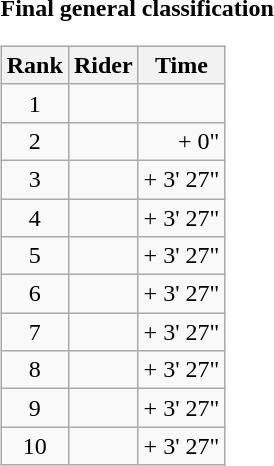<table>
<tr>
<td><strong>Final general classification</strong><br><table class="wikitable">
<tr>
<th scope="col">Rank</th>
<th scope="col">Rider</th>
<th scope="col">Time</th>
</tr>
<tr>
<td style="text-align:center;">1</td>
<td></td>
<td style="text-align:right;"></td>
</tr>
<tr>
<td style="text-align:center;">2</td>
<td></td>
<td style="text-align:right;">+ 0"</td>
</tr>
<tr>
<td style="text-align:center;">3</td>
<td></td>
<td style="text-align:right;">+ 3' 27"</td>
</tr>
<tr>
<td style="text-align:center;">4</td>
<td></td>
<td style="text-align:right;">+ 3' 27"</td>
</tr>
<tr>
<td style="text-align:center;">5</td>
<td></td>
<td style="text-align:right;">+ 3' 27"</td>
</tr>
<tr>
<td style="text-align:center;">6</td>
<td></td>
<td style="text-align:right;">+ 3' 27"</td>
</tr>
<tr>
<td style="text-align:center;">7</td>
<td></td>
<td style="text-align:right;">+ 3' 27"</td>
</tr>
<tr>
<td style="text-align:center;">8</td>
<td></td>
<td style="text-align:right;">+ 3' 27"</td>
</tr>
<tr>
<td style="text-align:center;">9</td>
<td></td>
<td style="text-align:right;">+ 3' 27"</td>
</tr>
<tr>
<td style="text-align:center;">10</td>
<td></td>
<td style="text-align:right;">+ 3' 27"</td>
</tr>
</table>
</td>
</tr>
</table>
